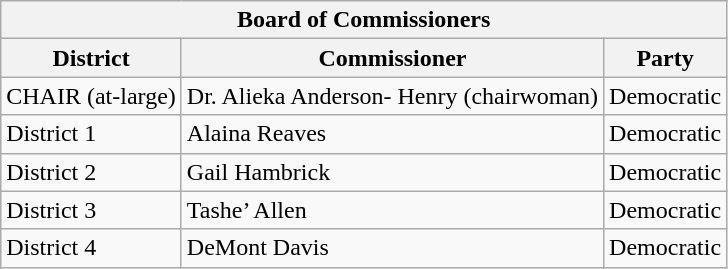<table class=wikitable>
<tr>
<th colspan=3>Board of Commissioners</th>
</tr>
<tr>
<th>District</th>
<th>Commissioner</th>
<th>Party</th>
</tr>
<tr>
<td>CHAIR (at-large)</td>
<td>Dr. Alieka Anderson- Henry (chairwoman)</td>
<td>Democratic</td>
</tr>
<tr>
<td>District 1</td>
<td>Alaina Reaves</td>
<td>Democratic</td>
</tr>
<tr>
<td>District 2</td>
<td>Gail Hambrick</td>
<td>Democratic</td>
</tr>
<tr>
<td>District 3</td>
<td>Tashe’ Allen</td>
<td>Democratic</td>
</tr>
<tr>
<td>District 4</td>
<td>DeMont Davis</td>
<td>Democratic</td>
</tr>
</table>
